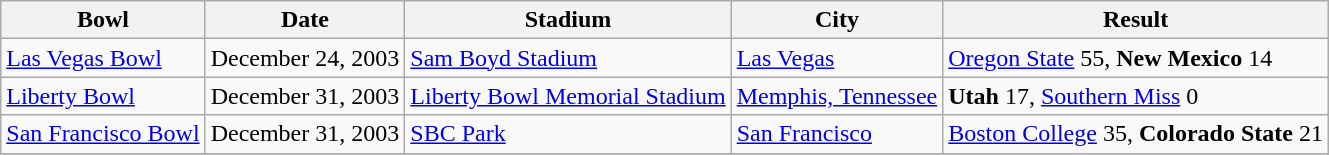<table class="wikitable">
<tr>
<th>Bowl</th>
<th>Date</th>
<th>Stadium</th>
<th>City</th>
<th>Result</th>
</tr>
<tr>
<td><a href='#'>Las Vegas Bowl</a></td>
<td>December 24, 2003</td>
<td><a href='#'>Sam Boyd Stadium</a></td>
<td><a href='#'>Las Vegas</a></td>
<td><a href='#'>Oregon State</a> 55, <strong>New Mexico</strong> 14</td>
</tr>
<tr>
<td><a href='#'>Liberty Bowl</a></td>
<td>December 31, 2003</td>
<td><a href='#'>Liberty Bowl Memorial Stadium</a></td>
<td><a href='#'>Memphis, Tennessee</a></td>
<td><strong>Utah</strong> 17, <a href='#'>Southern Miss</a> 0</td>
</tr>
<tr>
<td><a href='#'>San Francisco Bowl</a></td>
<td>December 31, 2003</td>
<td><a href='#'>SBC Park</a></td>
<td><a href='#'>San Francisco</a></td>
<td><a href='#'>Boston College</a> 35, <strong>Colorado State</strong> 21</td>
</tr>
<tr>
</tr>
</table>
